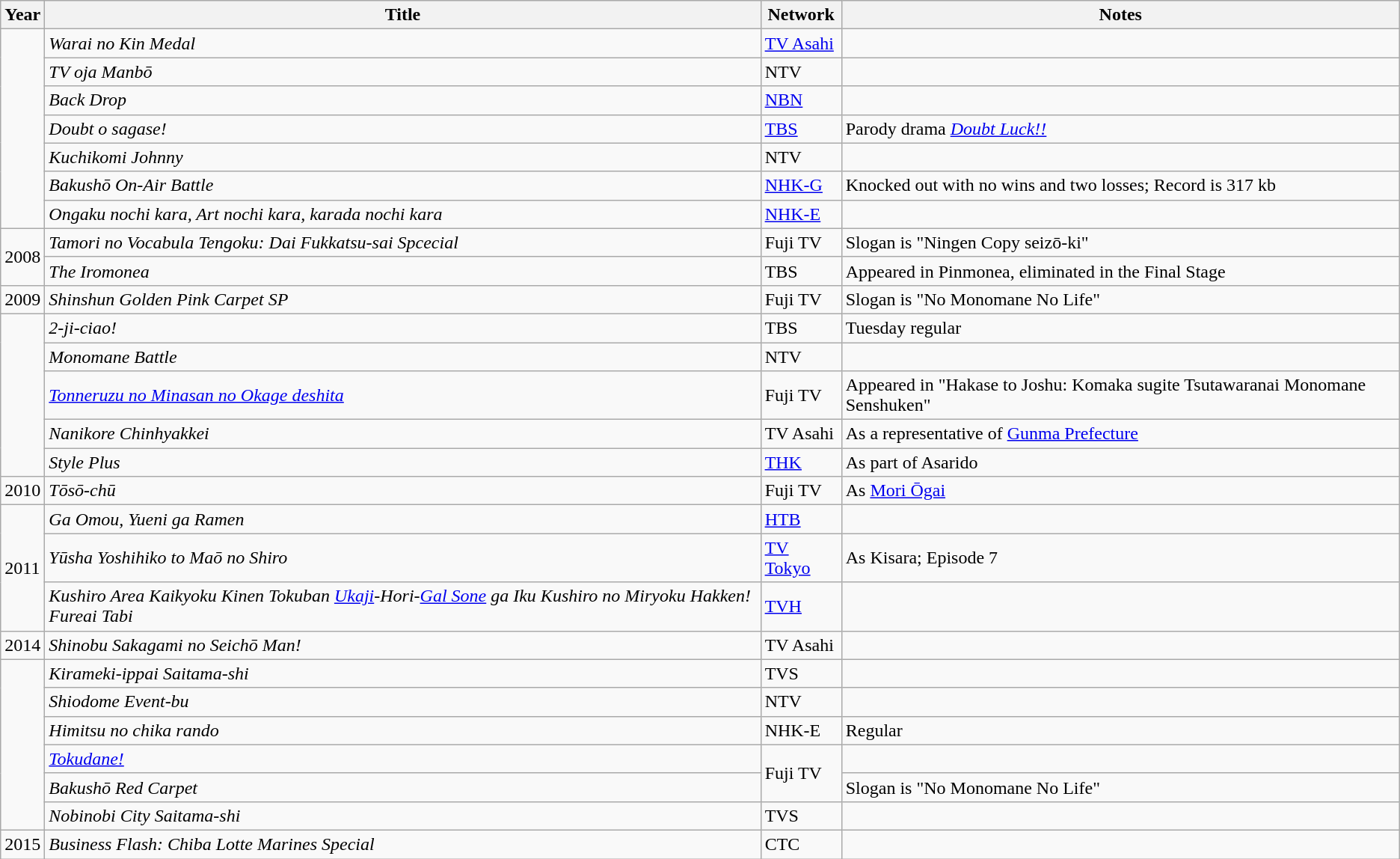<table class="wikitable">
<tr>
<th>Year</th>
<th>Title</th>
<th>Network</th>
<th>Notes</th>
</tr>
<tr>
<td rowspan="7"></td>
<td><em>Warai no Kin Medal</em></td>
<td><a href='#'>TV Asahi</a></td>
<td></td>
</tr>
<tr>
<td><em>TV oja Manbō</em></td>
<td>NTV</td>
<td></td>
</tr>
<tr>
<td><em>Back Drop</em></td>
<td><a href='#'>NBN</a></td>
<td></td>
</tr>
<tr>
<td><em>Doubt o sagase!</em></td>
<td><a href='#'>TBS</a></td>
<td>Parody drama <em><a href='#'>Doubt Luck!!</a></em></td>
</tr>
<tr>
<td><em>Kuchikomi Johnny</em></td>
<td>NTV</td>
<td></td>
</tr>
<tr>
<td><em>Bakushō On-Air Battle</em></td>
<td><a href='#'>NHK-G</a></td>
<td>Knocked out with no wins and two losses; Record is 317 kb</td>
</tr>
<tr>
<td><em>Ongaku nochi kara, Art nochi kara, karada nochi kara</em></td>
<td><a href='#'>NHK-E</a></td>
<td></td>
</tr>
<tr>
<td rowspan="2">2008</td>
<td><em>Tamori no Vocabula Tengoku: Dai Fukkatsu-sai Spcecial</em></td>
<td>Fuji TV</td>
<td>Slogan is "Ningen Copy seizō-ki"</td>
</tr>
<tr>
<td><em>The Iromonea</em></td>
<td>TBS</td>
<td>Appeared in Pinmonea, eliminated in the Final Stage</td>
</tr>
<tr>
<td>2009</td>
<td><em>Shinshun Golden Pink Carpet SP</em></td>
<td>Fuji TV</td>
<td>Slogan is "No Monomane No Life"</td>
</tr>
<tr>
<td rowspan="5"></td>
<td><em>2-ji-ciao!</em></td>
<td>TBS</td>
<td>Tuesday regular</td>
</tr>
<tr>
<td><em>Monomane Battle</em></td>
<td>NTV</td>
<td></td>
</tr>
<tr>
<td><em><a href='#'>Tonneruzu no Minasan no Okage deshita</a></em></td>
<td>Fuji TV</td>
<td>Appeared in "Hakase to Joshu: Komaka sugite Tsutawaranai Monomane Senshuken"</td>
</tr>
<tr>
<td><em>Nanikore Chinhyakkei</em></td>
<td>TV Asahi</td>
<td>As a representative of <a href='#'>Gunma Prefecture</a></td>
</tr>
<tr>
<td><em>Style Plus</em></td>
<td><a href='#'>THK</a></td>
<td>As part of Asarido</td>
</tr>
<tr>
<td>2010</td>
<td><em>Tōsō-chū</em></td>
<td>Fuji TV</td>
<td>As <a href='#'>Mori Ōgai</a></td>
</tr>
<tr>
<td rowspan="3">2011</td>
<td><em>Ga Omou, Yueni ga Ramen</em></td>
<td><a href='#'>HTB</a></td>
<td></td>
</tr>
<tr>
<td><em>Yūsha Yoshihiko to Maō no Shiro</em></td>
<td><a href='#'>TV Tokyo</a></td>
<td>As Kisara; Episode 7</td>
</tr>
<tr>
<td><em>Kushiro Area Kaikyoku Kinen Tokuban <a href='#'>Ukaji</a>-Hori-<a href='#'>Gal Sone</a> ga Iku Kushiro no Miryoku Hakken! Fureai Tabi</em></td>
<td><a href='#'>TVH</a></td>
<td></td>
</tr>
<tr>
<td>2014</td>
<td><em>Shinobu Sakagami no Seichō Man!</em></td>
<td>TV Asahi</td>
<td></td>
</tr>
<tr>
<td rowspan="6"></td>
<td><em>Kirameki-ippai Saitama-shi</em></td>
<td>TVS</td>
<td></td>
</tr>
<tr>
<td><em>Shiodome Event-bu</em></td>
<td>NTV</td>
<td></td>
</tr>
<tr>
<td><em>Himitsu no chika rando</em></td>
<td>NHK-E</td>
<td>Regular</td>
</tr>
<tr>
<td><em><a href='#'>Tokudane!</a></em></td>
<td rowspan="2">Fuji TV</td>
<td></td>
</tr>
<tr>
<td><em>Bakushō Red Carpet</em></td>
<td>Slogan is "No Monomane No Life"</td>
</tr>
<tr>
<td><em>Nobinobi City Saitama-shi</em></td>
<td>TVS</td>
<td></td>
</tr>
<tr>
<td>2015</td>
<td><em>Business Flash: Chiba Lotte Marines Special</em></td>
<td>CTC</td>
<td></td>
</tr>
</table>
